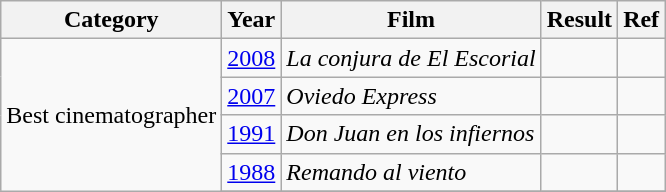<table class=wikitable>
<tr>
<th>Category</th>
<th>Year</th>
<th>Film</th>
<th>Result</th>
<th>Ref</th>
</tr>
<tr>
<td rowspan=6>Best cinematographer</td>
<td><a href='#'>2008</a></td>
<td><em>La conjura de El Escorial</em></td>
<td></td>
<td></td>
</tr>
<tr>
<td><a href='#'>2007</a></td>
<td><em>Oviedo Express</em></td>
<td></td>
<td></td>
</tr>
<tr>
<td><a href='#'>1991</a></td>
<td><em>Don Juan en los infiernos</em></td>
<td></td>
<td></td>
</tr>
<tr>
<td><a href='#'>1988</a></td>
<td><em>Remando al viento</em></td>
<td></td>
<td></td>
</tr>
<tr>
</tr>
</table>
